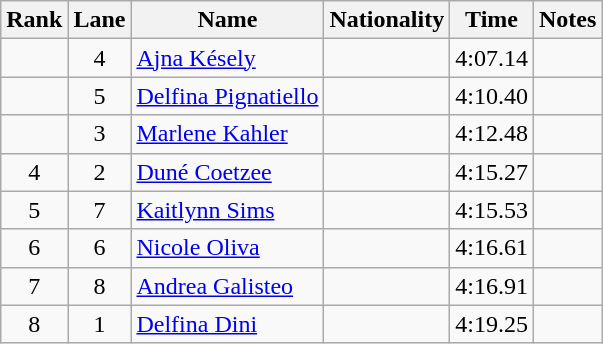<table class="wikitable sortable" style="text-align:center">
<tr>
<th>Rank</th>
<th>Lane</th>
<th>Name</th>
<th>Nationality</th>
<th>Time</th>
<th>Notes</th>
</tr>
<tr>
<td></td>
<td>4</td>
<td align=left><a href='#'>Ajna Késely</a></td>
<td align=left></td>
<td>4:07.14</td>
<td></td>
</tr>
<tr>
<td></td>
<td>5</td>
<td align=left><a href='#'>Delfina Pignatiello</a></td>
<td align=left></td>
<td>4:10.40</td>
<td></td>
</tr>
<tr>
<td></td>
<td>3</td>
<td align=left><a href='#'>Marlene Kahler</a></td>
<td align=left></td>
<td>4:12.48</td>
<td></td>
</tr>
<tr>
<td>4</td>
<td>2</td>
<td align=left><a href='#'>Duné Coetzee</a></td>
<td align=left></td>
<td>4:15.27</td>
<td></td>
</tr>
<tr>
<td>5</td>
<td>7</td>
<td align=left><a href='#'>Kaitlynn Sims</a></td>
<td align=left></td>
<td>4:15.53</td>
<td></td>
</tr>
<tr>
<td>6</td>
<td>6</td>
<td align=left><a href='#'>Nicole Oliva</a></td>
<td align=left></td>
<td>4:16.61</td>
<td></td>
</tr>
<tr>
<td>7</td>
<td>8</td>
<td align=left><a href='#'>Andrea Galisteo</a></td>
<td align=left></td>
<td>4:16.91</td>
<td></td>
</tr>
<tr>
<td>8</td>
<td>1</td>
<td align=left><a href='#'>Delfina Dini</a></td>
<td align=left></td>
<td>4:19.25</td>
<td></td>
</tr>
</table>
